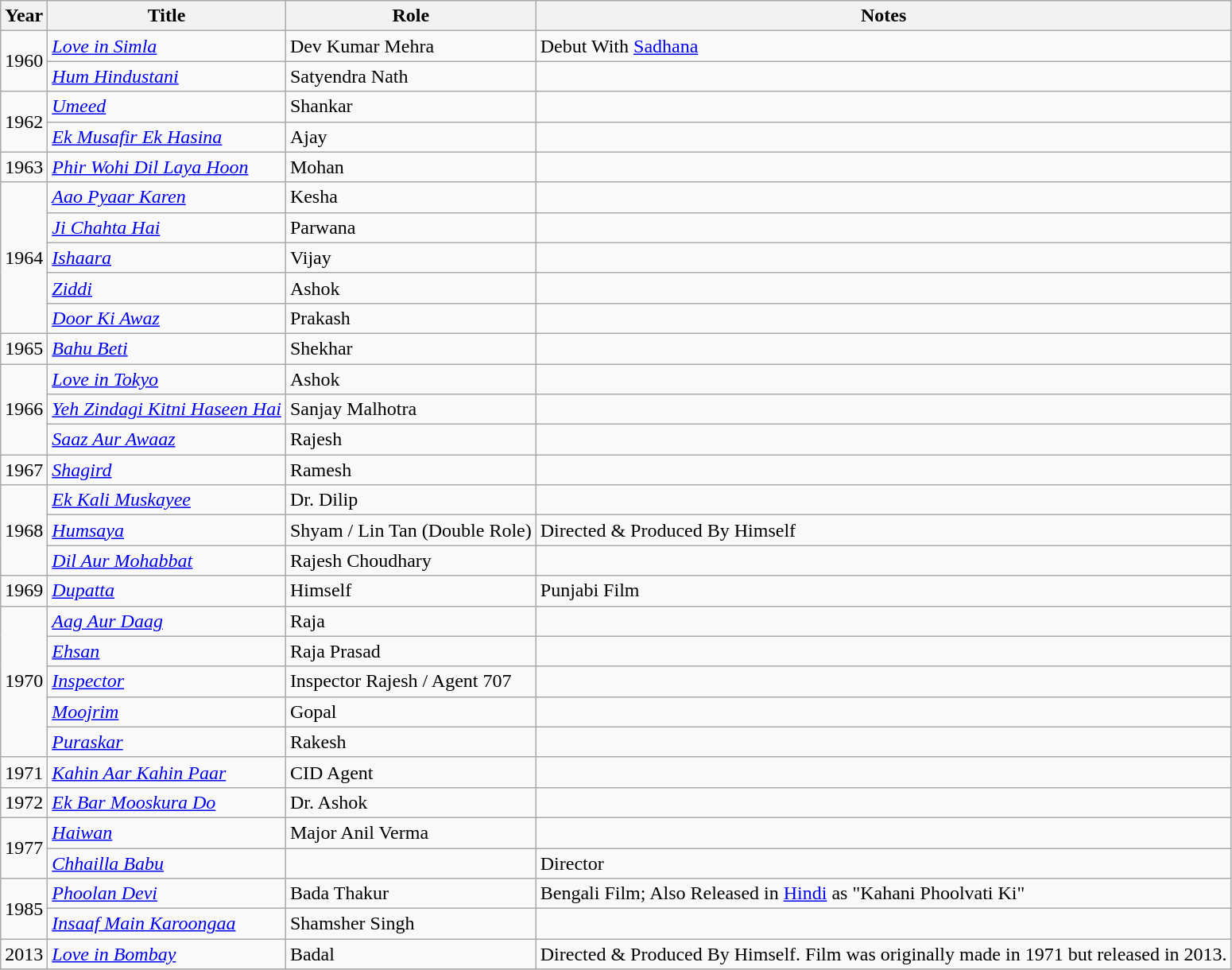<table class="sortable wikitable collapsible">
<tr>
<th>Year</th>
<th>Title</th>
<th>Role</th>
<th>Notes</th>
</tr>
<tr>
<td rowspan="2">1960</td>
<td><em><a href='#'>Love in Simla</a></em></td>
<td>Dev Kumar Mehra</td>
<td>Debut With <a href='#'>Sadhana</a></td>
</tr>
<tr>
<td><em><a href='#'>Hum Hindustani</a></em></td>
<td>Satyendra Nath</td>
<td></td>
</tr>
<tr>
<td rowspan="2">1962</td>
<td><em><a href='#'>Umeed</a></em></td>
<td>Shankar</td>
<td></td>
</tr>
<tr>
<td><em><a href='#'>Ek Musafir Ek Hasina</a></em></td>
<td>Ajay</td>
<td></td>
</tr>
<tr>
<td>1963</td>
<td><em><a href='#'>Phir Wohi Dil Laya Hoon</a></em></td>
<td>Mohan</td>
<td></td>
</tr>
<tr>
<td rowspan="5">1964</td>
<td><em><a href='#'>Aao Pyaar Karen</a></em></td>
<td>Kesha</td>
<td></td>
</tr>
<tr>
<td><em><a href='#'>Ji Chahta Hai</a></em></td>
<td>Parwana</td>
<td></td>
</tr>
<tr>
<td><em><a href='#'>Ishaara</a></em></td>
<td>Vijay</td>
<td></td>
</tr>
<tr>
<td><em><a href='#'>Ziddi</a></em></td>
<td>Ashok</td>
<td></td>
</tr>
<tr>
<td><em><a href='#'>Door Ki Awaz</a></em></td>
<td>Prakash</td>
<td></td>
</tr>
<tr>
<td>1965</td>
<td><em><a href='#'>Bahu Beti</a></em></td>
<td>Shekhar</td>
<td></td>
</tr>
<tr>
<td rowspan="3">1966</td>
<td><em><a href='#'>Love in Tokyo</a></em></td>
<td>Ashok</td>
<td></td>
</tr>
<tr>
<td><em><a href='#'>Yeh Zindagi Kitni Haseen Hai</a></em></td>
<td>Sanjay Malhotra</td>
<td></td>
</tr>
<tr>
<td><em><a href='#'>Saaz Aur Awaaz</a></em></td>
<td>Rajesh</td>
<td></td>
</tr>
<tr>
<td>1967</td>
<td><em><a href='#'>Shagird</a></em></td>
<td>Ramesh</td>
<td></td>
</tr>
<tr>
<td rowspan="3">1968</td>
<td><em><a href='#'>Ek Kali Muskayee</a></em></td>
<td>Dr. Dilip</td>
<td></td>
</tr>
<tr>
<td><em><a href='#'>Humsaya</a></em></td>
<td>Shyam / Lin Tan (Double Role)</td>
<td>Directed & Produced By Himself</td>
</tr>
<tr>
<td><em><a href='#'>Dil Aur Mohabbat</a></em></td>
<td>Rajesh Choudhary</td>
<td></td>
</tr>
<tr>
<td>1969</td>
<td><em><a href='#'>Dupatta</a></em></td>
<td>Himself</td>
<td>Punjabi Film</td>
</tr>
<tr>
<td rowspan="5">1970</td>
<td><em><a href='#'>Aag Aur Daag</a></em></td>
<td>Raja</td>
<td></td>
</tr>
<tr>
<td><em><a href='#'>Ehsan</a></em></td>
<td>Raja Prasad</td>
<td></td>
</tr>
<tr>
<td><em><a href='#'>Inspector</a></em></td>
<td>Inspector Rajesh / Agent 707</td>
<td></td>
</tr>
<tr>
<td><em><a href='#'>Moojrim</a></em></td>
<td>Gopal</td>
<td></td>
</tr>
<tr>
<td><em><a href='#'>Puraskar</a></em></td>
<td>Rakesh</td>
<td></td>
</tr>
<tr>
<td>1971</td>
<td><em><a href='#'>Kahin Aar Kahin Paar</a></em></td>
<td>CID Agent</td>
<td></td>
</tr>
<tr>
<td>1972</td>
<td><em><a href='#'>Ek Bar Mooskura Do</a></em></td>
<td>Dr. Ashok</td>
<td></td>
</tr>
<tr>
<td rowspan="2">1977</td>
<td><em><a href='#'>Haiwan</a></em></td>
<td>Major Anil Verma</td>
<td></td>
</tr>
<tr>
<td><em><a href='#'>Chhailla Babu</a></em></td>
<td></td>
<td scope="row">Director</td>
</tr>
<tr>
<td rowspan="2">1985</td>
<td><em><a href='#'>Phoolan Devi</a></em></td>
<td>Bada Thakur</td>
<td>Bengali Film; Also Released in <a href='#'>Hindi</a> as "Kahani Phoolvati Ki"</td>
</tr>
<tr>
<td><em><a href='#'>Insaaf Main Karoongaa</a></em></td>
<td>Shamsher Singh</td>
<td></td>
</tr>
<tr>
<td>2013</td>
<td><em><a href='#'>Love in Bombay</a></em></td>
<td>Badal</td>
<td>Directed & Produced By Himself. Film was originally made in 1971 but released in 2013.</td>
</tr>
<tr>
</tr>
</table>
